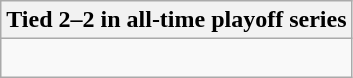<table class="wikitable collapsible collapsed">
<tr>
<th>Tied 2–2 in all-time playoff series</th>
</tr>
<tr>
<td><br>


</td>
</tr>
</table>
